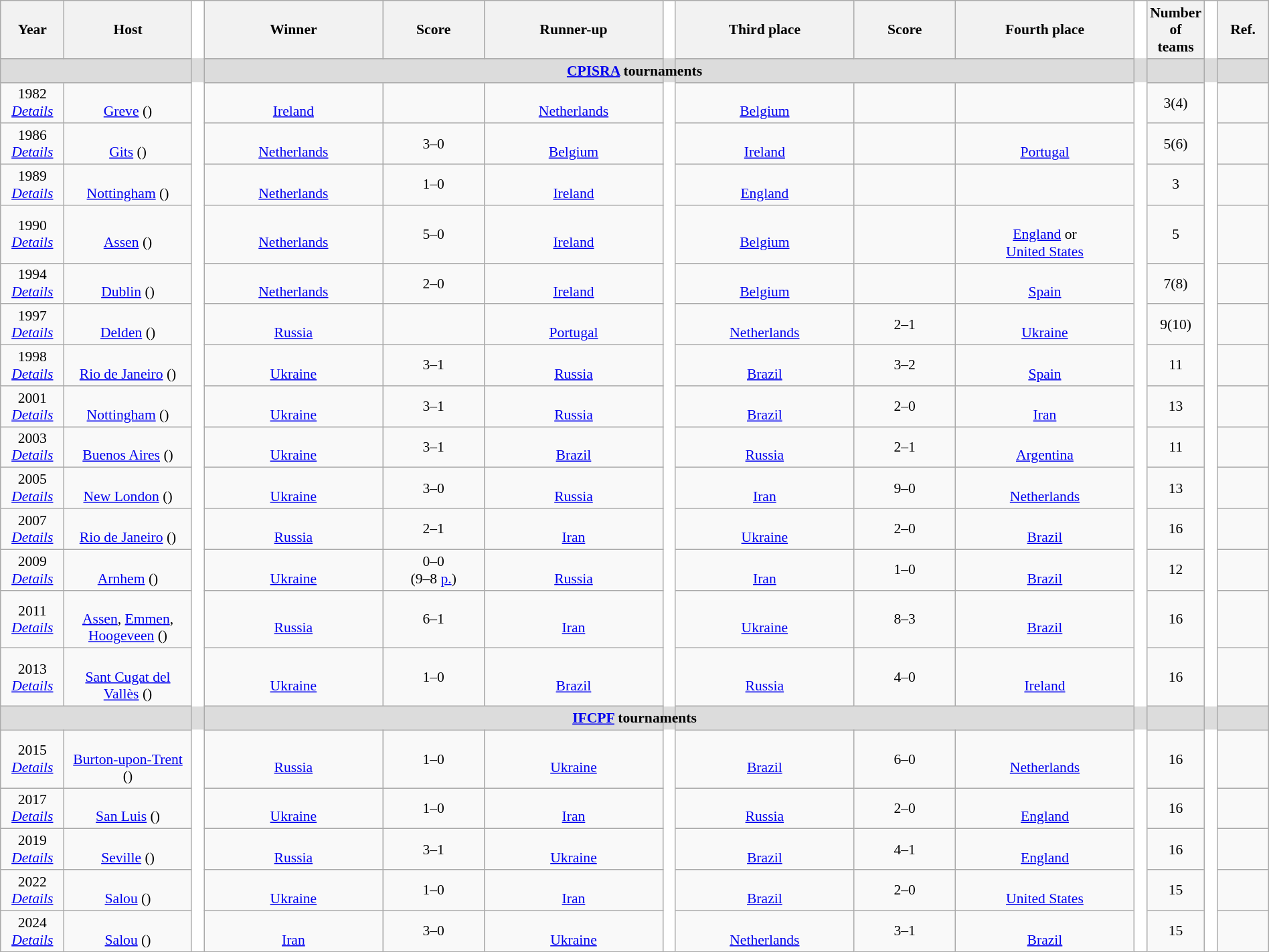<table class="wikitable" style="text-align:center;width:100%; font-size:90%;">
<tr>
<th width=5%>Year</th>
<th width=10%>Host</th>
<th rowspan="22" style="width:1%;background:#fff"></th>
<th width=14%>Winner</th>
<th width=8%>Score</th>
<th width=14%>Runner-up</th>
<th rowspan="22" style="width:1%;background:#fff"></th>
<th width=14%>Third place</th>
<th width=8%>Score</th>
<th width=14%>Fourth place</th>
<th rowspan="22" style="width:1%;background:#fff"></th>
<th width=4%>Number of teams</th>
<th rowspan="22" style="width:1%;background:#fff"></th>
<th width=4%>Ref.</th>
</tr>
<tr style="background:#DCDCDC">
<td colspan=14><strong><a href='#'>CPISRA</a> tournaments</strong></td>
</tr>
<tr>
<td>1982<br><em><a href='#'>Details</a></em></td>
<td><br><a href='#'>Greve</a> (<a href='#'></a>)</td>
<td><br><a href='#'>Ireland</a></td>
<td></td>
<td><br><a href='#'>Netherlands</a></td>
<td><br><a href='#'>Belgium</a></td>
<td></td>
<td></td>
<td>3(4)</td>
<td></td>
</tr>
<tr>
<td>1986<br><em><a href='#'>Details</a></em></td>
<td><br><a href='#'>Gits</a> (<a href='#'></a>)</td>
<td><br><a href='#'>Netherlands</a></td>
<td>3–0</td>
<td><br><a href='#'>Belgium</a></td>
<td><br><a href='#'>Ireland</a></td>
<td></td>
<td><br><a href='#'>Portugal</a></td>
<td>5(6)</td>
<td></td>
</tr>
<tr>
<td>1989<br><em><a href='#'>Details</a></em></td>
<td><br><a href='#'>Nottingham</a> (<a href='#'></a>)</td>
<td><br><a href='#'>Netherlands</a></td>
<td>1–0</td>
<td><br><a href='#'>Ireland</a></td>
<td><br><a href='#'>England</a></td>
<td></td>
<td></td>
<td>3</td>
<td></td>
</tr>
<tr>
<td>1990<br><em><a href='#'>Details</a></em></td>
<td><br><a href='#'>Assen</a> (<a href='#'></a>)</td>
<td><br><a href='#'>Netherlands</a></td>
<td>5–0</td>
<td><br><a href='#'>Ireland</a></td>
<td><br><a href='#'>Belgium</a></td>
<td></td>
<td><br><a href='#'>England</a> or <br><a href='#'>United States</a></td>
<td>5</td>
<td></td>
</tr>
<tr>
<td>1994<br><em><a href='#'>Details</a></em></td>
<td><br><a href='#'>Dublin</a> (<a href='#'></a>)</td>
<td><br><a href='#'>Netherlands</a></td>
<td>2–0</td>
<td><br><a href='#'>Ireland</a></td>
<td><br><a href='#'>Belgium</a></td>
<td></td>
<td><br><a href='#'>Spain</a></td>
<td>7(8)</td>
<td></td>
</tr>
<tr>
<td>1997<br><em><a href='#'>Details</a></em></td>
<td><br><a href='#'>Delden</a> (<a href='#'></a>)</td>
<td><br><a href='#'>Russia</a></td>
<td></td>
<td><br><a href='#'>Portugal</a></td>
<td><br><a href='#'>Netherlands</a></td>
<td>2–1</td>
<td><br><a href='#'>Ukraine</a></td>
<td>9(10)</td>
<td></td>
</tr>
<tr>
<td>1998<br><em><a href='#'>Details</a></em></td>
<td><br><a href='#'>Rio de Janeiro</a> (<a href='#'></a>)</td>
<td><br><a href='#'>Ukraine</a></td>
<td>3–1</td>
<td><br><a href='#'>Russia</a></td>
<td><br><a href='#'>Brazil</a></td>
<td>3–2</td>
<td><br><a href='#'>Spain</a></td>
<td>11</td>
<td></td>
</tr>
<tr>
<td>2001<br><em><a href='#'>Details</a></em></td>
<td><br><a href='#'>Nottingham</a> (<a href='#'></a>)</td>
<td><br><a href='#'>Ukraine</a></td>
<td>3–1</td>
<td><br><a href='#'>Russia</a></td>
<td><br><a href='#'>Brazil</a></td>
<td>2–0</td>
<td><br><a href='#'>Iran</a></td>
<td>13</td>
<td></td>
</tr>
<tr>
<td>2003<br><em><a href='#'>Details</a></em></td>
<td><br><a href='#'>Buenos Aires</a> (<a href='#'></a>)</td>
<td><br><a href='#'>Ukraine</a></td>
<td>3–1</td>
<td><br><a href='#'>Brazil</a></td>
<td><br><a href='#'>Russia</a></td>
<td>2–1</td>
<td><br><a href='#'>Argentina</a></td>
<td>11</td>
<td></td>
</tr>
<tr>
<td>2005<br><em><a href='#'>Details</a></em></td>
<td><br><a href='#'>New London</a> (<a href='#'></a>)</td>
<td><br><a href='#'>Ukraine</a></td>
<td>3–0</td>
<td><br><a href='#'>Russia</a></td>
<td><br><a href='#'>Iran</a></td>
<td>9–0</td>
<td><br><a href='#'>Netherlands</a></td>
<td>13</td>
<td></td>
</tr>
<tr>
<td>2007<br><em><a href='#'>Details</a></em></td>
<td><br><a href='#'>Rio de Janeiro</a> (<a href='#'></a>)</td>
<td><br><a href='#'>Russia</a></td>
<td>2–1</td>
<td><br><a href='#'>Iran</a></td>
<td><br><a href='#'>Ukraine</a></td>
<td>2–0</td>
<td><br><a href='#'>Brazil</a></td>
<td>16</td>
<td></td>
</tr>
<tr>
<td>2009<br><em><a href='#'>Details</a></em></td>
<td><br><a href='#'>Arnhem</a> (<a href='#'></a>)</td>
<td><br><a href='#'>Ukraine</a></td>
<td>0–0 <br>(9–8 <a href='#'>p.</a>)</td>
<td><br><a href='#'>Russia</a></td>
<td><br><a href='#'>Iran</a></td>
<td>1–0</td>
<td><br><a href='#'>Brazil</a></td>
<td>12</td>
<td></td>
</tr>
<tr>
<td>2011<br><em><a href='#'>Details</a></em></td>
<td><br><a href='#'>Assen</a>, <a href='#'>Emmen</a>, <a href='#'>Hoogeveen</a> (<a href='#'></a>)</td>
<td><br><a href='#'>Russia</a></td>
<td>6–1</td>
<td><br><a href='#'>Iran</a></td>
<td><br><a href='#'>Ukraine</a></td>
<td>8–3</td>
<td><br><a href='#'>Brazil</a></td>
<td>16</td>
<td></td>
</tr>
<tr>
<td>2013<br><em><a href='#'>Details</a></em></td>
<td><br><a href='#'>Sant Cugat del Vallès</a> (<a href='#'></a>)</td>
<td><br><a href='#'>Ukraine</a></td>
<td>1–0</td>
<td><br><a href='#'>Brazil</a></td>
<td><br><a href='#'>Russia</a></td>
<td>4–0</td>
<td><br><a href='#'>Ireland</a></td>
<td>16</td>
<td></td>
</tr>
<tr style="background:#DCDCDC">
<td colspan=14><strong><a href='#'>IFCPF</a> tournaments</strong></td>
</tr>
<tr>
<td>2015<br><em><a href='#'>Details</a></em></td>
<td><br><a href='#'>Burton-upon-Trent</a> (<a href='#'></a>)</td>
<td><br><a href='#'>Russia</a></td>
<td>1–0</td>
<td><br><a href='#'>Ukraine</a></td>
<td><br><a href='#'>Brazil</a></td>
<td>6–0</td>
<td><br><a href='#'>Netherlands</a></td>
<td>16</td>
<td></td>
</tr>
<tr>
<td>2017<br><em><a href='#'>Details</a></em></td>
<td><br><a href='#'>San Luis</a> (<a href='#'></a>)</td>
<td><br><a href='#'>Ukraine</a></td>
<td>1–0</td>
<td><br><a href='#'>Iran</a></td>
<td><br><a href='#'>Russia</a></td>
<td>2–0</td>
<td><br><a href='#'>England</a></td>
<td>16</td>
<td></td>
</tr>
<tr>
<td>2019<br><em><a href='#'>Details</a></em></td>
<td><br><a href='#'>Seville</a> ()</td>
<td><br><a href='#'>Russia</a></td>
<td>3–1</td>
<td><br><a href='#'>Ukraine</a></td>
<td><br><a href='#'>Brazil</a></td>
<td>4–1</td>
<td><br><a href='#'>England</a></td>
<td>16</td>
<td></td>
</tr>
<tr>
<td>2022<br><em><a href='#'>Details</a></em></td>
<td><br><a href='#'>Salou</a> ()</td>
<td><br><a href='#'>Ukraine</a></td>
<td>1–0</td>
<td><br><a href='#'>Iran</a></td>
<td><br><a href='#'>Brazil</a></td>
<td>2–0</td>
<td><br><a href='#'>United States</a></td>
<td>15</td>
<td></td>
</tr>
<tr>
<td>2024<br><em><a href='#'>Details</a></em></td>
<td><br><a href='#'>Salou</a> ()</td>
<td><br><a href='#'>Iran</a></td>
<td>3–0</td>
<td><br><a href='#'>Ukraine</a></td>
<td><br><a href='#'>Netherlands</a></td>
<td>3–1</td>
<td><br><a href='#'>Brazil</a></td>
<td>15</td>
<td></td>
</tr>
</table>
